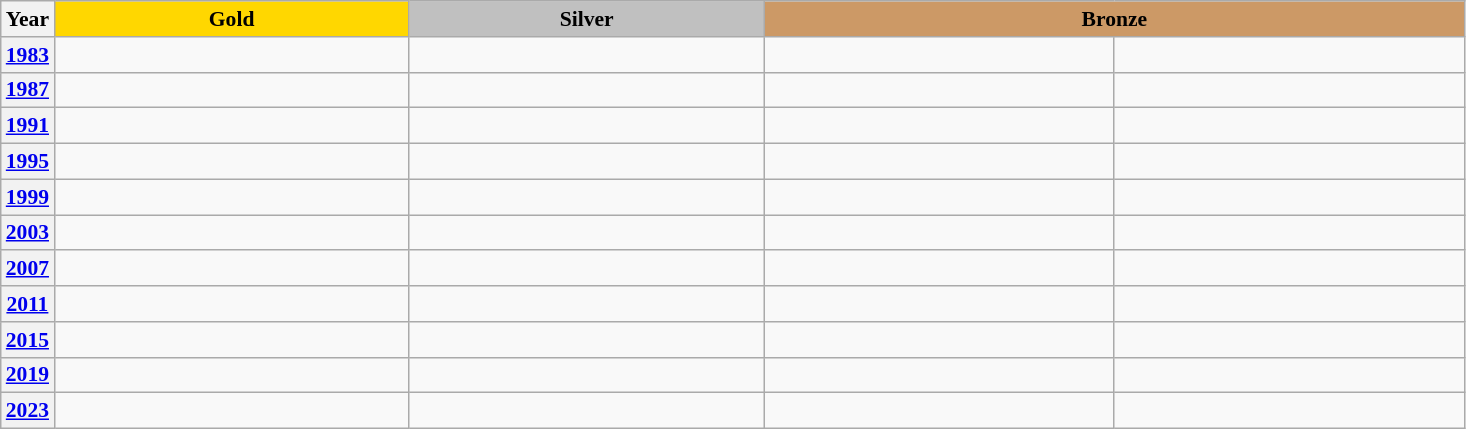<table class="wikitable" style="border-collapse: collapse; font-size: 90%;">
<tr align=center>
<th>Year</th>
<td bgcolor=gold width=230><strong>Gold</strong></td>
<td bgcolor=silver width=230><strong>Silver</strong></td>
<td bgcolor=cc9966 colspan=2 width=460><strong>Bronze</strong></td>
</tr>
<tr>
<th align=center><a href='#'>1983</a></th>
<td></td>
<td></td>
<td></td>
<td></td>
</tr>
<tr>
<th align=center><a href='#'>1987</a></th>
<td></td>
<td></td>
<td></td>
<td></td>
</tr>
<tr>
<th align=center><a href='#'>1991</a></th>
<td></td>
<td></td>
<td></td>
<td></td>
</tr>
<tr>
<th align=center><a href='#'>1995</a></th>
<td></td>
<td></td>
<td></td>
<td></td>
</tr>
<tr>
<th align=center><a href='#'>1999</a></th>
<td></td>
<td></td>
<td></td>
<td></td>
</tr>
<tr>
<th align=center><a href='#'>2003</a></th>
<td></td>
<td></td>
<td></td>
<td></td>
</tr>
<tr>
<th align=center><a href='#'>2007</a></th>
<td></td>
<td></td>
<td></td>
<td></td>
</tr>
<tr>
<th align=center><a href='#'>2011</a></th>
<td></td>
<td></td>
<td></td>
<td></td>
</tr>
<tr>
<th align=center><a href='#'>2015</a></th>
<td></td>
<td></td>
<td></td>
<td></td>
</tr>
<tr>
<th align=center><a href='#'>2019</a></th>
<td></td>
<td></td>
<td></td>
<td></td>
</tr>
<tr>
<th align=center><a href='#'>2023</a></th>
<td></td>
<td></td>
<td></td>
<td></td>
</tr>
</table>
